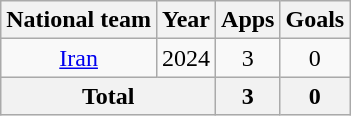<table class="wikitable" style="text-align:center">
<tr>
<th>National team</th>
<th>Year</th>
<th>Apps</th>
<th>Goals</th>
</tr>
<tr>
<td><a href='#'>Iran</a></td>
<td>2024</td>
<td>3</td>
<td>0</td>
</tr>
<tr>
<th colspan="2">Total</th>
<th>3</th>
<th>0</th>
</tr>
</table>
